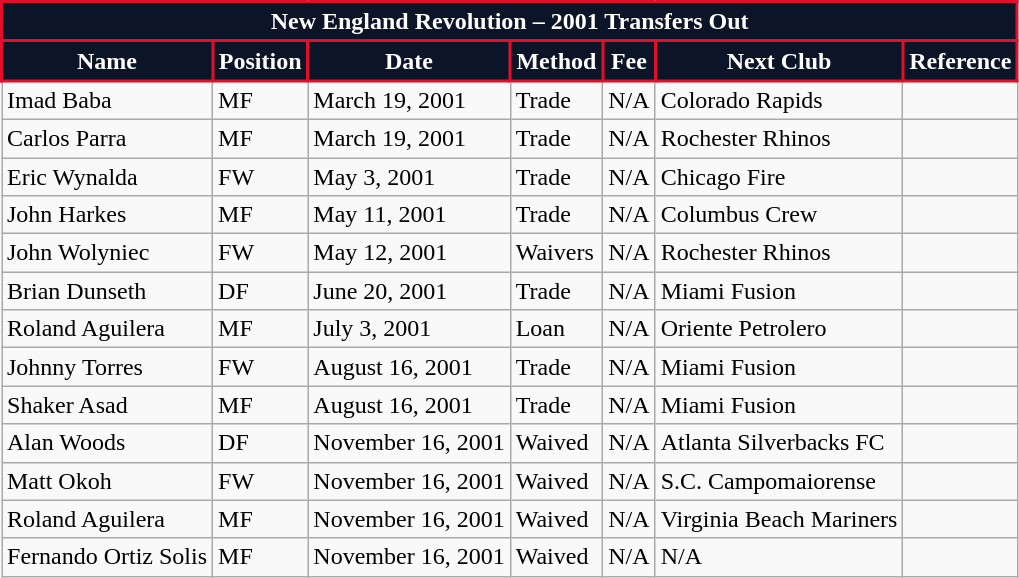<table class="wikitable">
<tr>
<th colspan="7" style="background:#0c1527; color:#fff; border:2px solid #e20e2a; text-align: center; font-weight:bold;">New England Revolution – 2001 Transfers Out</th>
</tr>
<tr>
<th style="background:#0c1527; color:#fff; border:2px solid #e20e2a;" scope="col">Name</th>
<th style="background:#0c1527; color:#fff; border:2px solid #e20e2a;" scope="col">Position</th>
<th style="background:#0c1527; color:#fff; border:2px solid #e20e2a;" scope="col">Date</th>
<th style="background:#0c1527; color:#fff; border:2px solid #e20e2a;" scope="col">Method</th>
<th style="background:#0c1527; color:#fff; border:2px solid #e20e2a;" scope="col">Fee</th>
<th style="background:#0c1527; color:#fff; border:2px solid #e20e2a;" scope="col">Next Club</th>
<th style="background:#0c1527; color:#fff; border:2px solid #e20e2a;" scope="col">Reference</th>
</tr>
<tr>
<td>Imad Baba</td>
<td>MF</td>
<td>March 19, 2001</td>
<td>Trade</td>
<td>N/A</td>
<td>Colorado Rapids</td>
<td></td>
</tr>
<tr>
<td>Carlos Parra</td>
<td>MF</td>
<td>March 19, 2001</td>
<td>Trade</td>
<td>N/A</td>
<td>Rochester Rhinos</td>
<td></td>
</tr>
<tr>
<td>Eric Wynalda</td>
<td>FW</td>
<td>May 3, 2001</td>
<td>Trade</td>
<td>N/A</td>
<td>Chicago Fire</td>
<td></td>
</tr>
<tr>
<td>John Harkes</td>
<td>MF</td>
<td>May 11, 2001</td>
<td>Trade</td>
<td>N/A</td>
<td>Columbus Crew</td>
<td></td>
</tr>
<tr>
<td>John Wolyniec</td>
<td>FW</td>
<td>May 12, 2001</td>
<td>Waivers</td>
<td>N/A</td>
<td>Rochester Rhinos</td>
<td></td>
</tr>
<tr>
<td>Brian Dunseth</td>
<td>DF</td>
<td>June 20, 2001</td>
<td>Trade</td>
<td>N/A</td>
<td>Miami Fusion</td>
<td></td>
</tr>
<tr>
<td>Roland Aguilera</td>
<td>MF</td>
<td>July 3, 2001</td>
<td>Loan</td>
<td>N/A</td>
<td>Oriente Petrolero</td>
<td></td>
</tr>
<tr>
<td>Johnny Torres</td>
<td>FW</td>
<td>August 16, 2001</td>
<td>Trade</td>
<td>N/A</td>
<td>Miami Fusion</td>
<td></td>
</tr>
<tr>
<td>Shaker Asad</td>
<td>MF</td>
<td>August 16, 2001</td>
<td>Trade</td>
<td>N/A</td>
<td>Miami Fusion</td>
<td></td>
</tr>
<tr>
<td>Alan Woods</td>
<td>DF</td>
<td>November 16, 2001</td>
<td>Waived</td>
<td>N/A</td>
<td>Atlanta Silverbacks FC</td>
<td></td>
</tr>
<tr>
<td>Matt Okoh</td>
<td>FW</td>
<td>November 16, 2001</td>
<td>Waived</td>
<td>N/A</td>
<td>S.C. Campomaiorense</td>
<td></td>
</tr>
<tr>
<td>Roland Aguilera</td>
<td>MF</td>
<td>November 16, 2001</td>
<td>Waived</td>
<td>N/A</td>
<td>Virginia Beach Mariners</td>
<td></td>
</tr>
<tr>
<td>Fernando Ortiz Solis</td>
<td>MF</td>
<td>November 16, 2001</td>
<td>Waived</td>
<td>N/A</td>
<td>N/A</td>
<td></td>
</tr>
</table>
